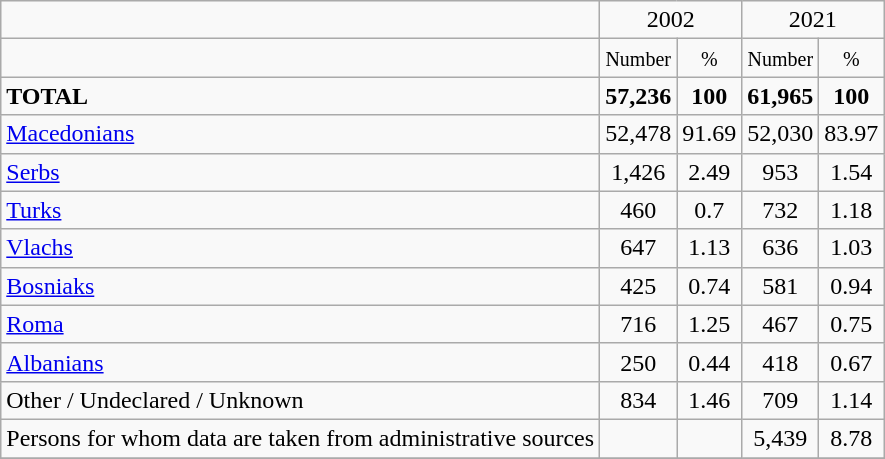<table class="wikitable">
<tr>
<td></td>
<td colspan="2" align="center">2002</td>
<td colspan="2" align="center">2021</td>
</tr>
<tr>
<td></td>
<td align="center"><small>Number</small></td>
<td align="center"><small>%</small></td>
<td align="center"><small>Number</small></td>
<td align="center"><small>%</small></td>
</tr>
<tr>
<td><strong>TOTAL</strong></td>
<td align="center"><strong>57,236</strong></td>
<td align="center"><strong>100</strong></td>
<td align="center"><strong>61,965</strong></td>
<td align="center"><strong>100</strong></td>
</tr>
<tr>
<td><a href='#'>Macedonians</a></td>
<td align="center">52,478</td>
<td align="center">91.69</td>
<td align="center">52,030</td>
<td align="center">83.97</td>
</tr>
<tr>
<td><a href='#'>Serbs</a></td>
<td align="center">1,426</td>
<td align="center">2.49</td>
<td align="center">953</td>
<td align="center">1.54</td>
</tr>
<tr>
<td><a href='#'>Turks</a></td>
<td align="center">460</td>
<td align="center">0.7</td>
<td align="center">732</td>
<td align="center">1.18</td>
</tr>
<tr>
<td><a href='#'>Vlachs</a></td>
<td align="center">647</td>
<td align="center">1.13</td>
<td align="center">636</td>
<td align="center">1.03</td>
</tr>
<tr>
<td><a href='#'>Bosniaks</a></td>
<td align="center">425</td>
<td align="center">0.74</td>
<td align="center">581</td>
<td align="center">0.94</td>
</tr>
<tr>
<td><a href='#'>Roma</a></td>
<td align="center">716</td>
<td align="center">1.25</td>
<td align="center">467</td>
<td align="center">0.75</td>
</tr>
<tr>
<td><a href='#'>Albanians</a></td>
<td align="center">250</td>
<td align="center">0.44</td>
<td align="center">418</td>
<td align="center">0.67</td>
</tr>
<tr>
<td>Other / Undeclared / Unknown</td>
<td align="center">834</td>
<td align="center">1.46</td>
<td align="center">709</td>
<td align="center">1.14</td>
</tr>
<tr>
<td>Persons for whom data are taken from administrative sources</td>
<td align="center"></td>
<td align="center"></td>
<td align="center">5,439</td>
<td align="center">8.78</td>
</tr>
<tr>
</tr>
</table>
